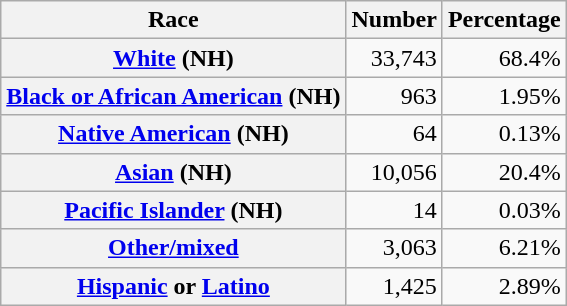<table class="wikitable" style="text-align:right">
<tr>
<th scope="col">Race</th>
<th scope="col">Number</th>
<th scope="col">Percentage</th>
</tr>
<tr>
<th scope="row"><a href='#'>White</a> (NH)</th>
<td>33,743</td>
<td>68.4%</td>
</tr>
<tr>
<th scope="row"><a href='#'>Black or African American</a> (NH)</th>
<td>963</td>
<td>1.95%</td>
</tr>
<tr>
<th scope="row"><a href='#'>Native American</a> (NH)</th>
<td>64</td>
<td>0.13%</td>
</tr>
<tr>
<th scope="row"><a href='#'>Asian</a> (NH)</th>
<td>10,056</td>
<td>20.4%</td>
</tr>
<tr>
<th scope="row"><a href='#'>Pacific Islander</a> (NH)</th>
<td>14</td>
<td>0.03%</td>
</tr>
<tr>
<th scope="row"><a href='#'>Other/mixed</a></th>
<td>3,063</td>
<td>6.21%</td>
</tr>
<tr>
<th scope="row"><a href='#'>Hispanic</a> or <a href='#'>Latino</a></th>
<td>1,425</td>
<td>2.89%</td>
</tr>
</table>
